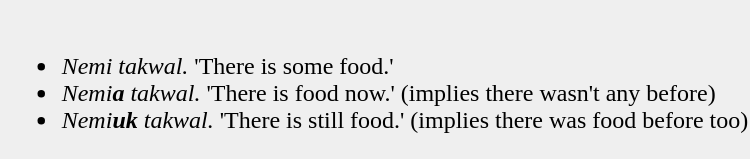<table style="margin: 1em auto 1em auto">
<tr>
<td style="background:#efefef;"><br><ul><li><em>Nemi takwal.</em> 'There is some food.'</li><li><em>Nemi<strong>a</strong> takwal.</em> 'There is food now.' (implies there wasn't any before)</li><li><em>Nemi<strong>uk</strong> takwal.</em> 'There is still food.' (implies there was food before too)</li></ul></td>
</tr>
</table>
